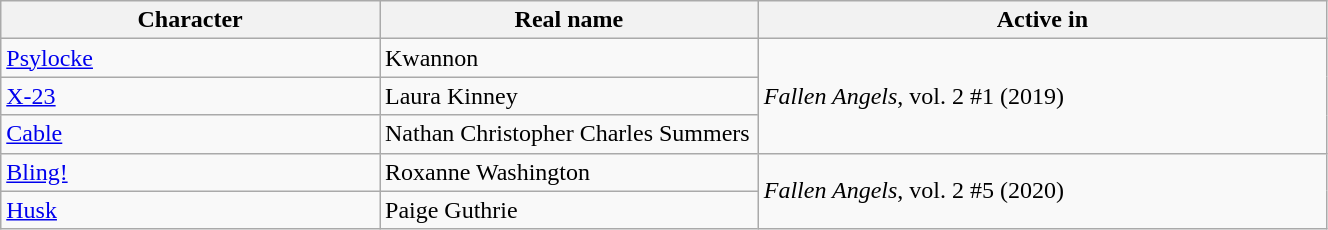<table class="wikitable" style="width:70%;">
<tr>
<th style="width:20%;">Character</th>
<th style="width:20%;">Real name</th>
<th style="width:30%;">Active in</th>
</tr>
<tr>
<td><a href='#'>Psylocke</a></td>
<td>Kwannon</td>
<td rowspan="3"><em>Fallen Angels</em>, vol. 2 #1 (2019)</td>
</tr>
<tr>
<td><a href='#'>X-23</a></td>
<td>Laura Kinney</td>
</tr>
<tr>
<td><a href='#'>Cable</a></td>
<td>Nathan Christopher Charles Summers</td>
</tr>
<tr>
<td><a href='#'>Bling!</a></td>
<td>Roxanne Washington</td>
<td rowspan="2"><em>Fallen Angels</em>, vol. 2 #5 (2020)</td>
</tr>
<tr>
<td><a href='#'>Husk</a></td>
<td>Paige Guthrie</td>
</tr>
</table>
